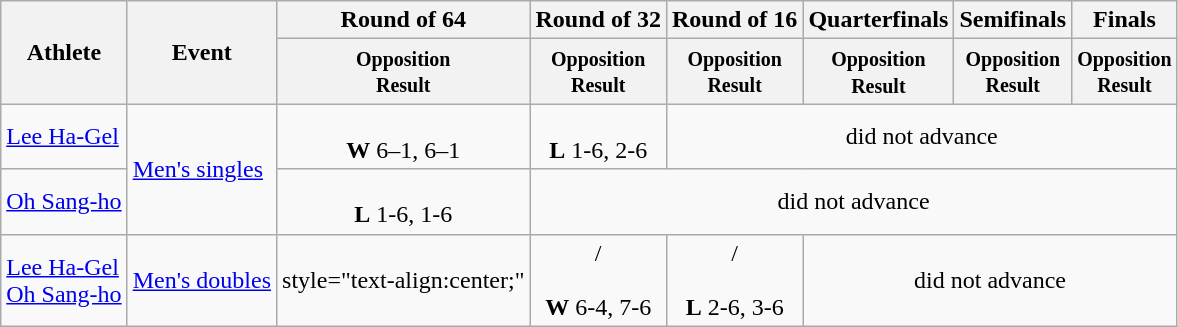<table class=wikitable>
<tr>
<th rowspan="2">Athlete</th>
<th rowspan="2">Event</th>
<th>Round of 64</th>
<th>Round of 32</th>
<th>Round of 16</th>
<th>Quarterfinals</th>
<th>Semifinals</th>
<th>Finals</th>
</tr>
<tr>
<th style="line-height:1em"><small>Opposition<br>Result</small></th>
<th style="line-height:1em"><small>Opposition<br>Result</small></th>
<th style="line-height:1em"><small>Opposition<br>Result</small></th>
<th style=”line-height:1em”><small>Opposition<br>Result</small></th>
<th style="line-height:1em"><small>Opposition<br>Result</small></th>
<th style="line-height:1em"><small>Opposition<br>Result</small></th>
</tr>
<tr>
<td><a href='#'>Lee Ha-Gel</a></td>
<td rowspan=2><a href='#'>Men's singles</a></td>
<td style="text-align:center;"><br><strong>W</strong> 6–1, 6–1</td>
<td style="text-align:center;"><br><strong>L</strong> 1-6, 2-6</td>
<td style="text-align:center;" colspan=4>did not advance</td>
</tr>
<tr>
<td><a href='#'>Oh Sang-ho</a></td>
<td style="text-align:center;"><br><strong>L</strong> 1-6, 1-6</td>
<td style="text-align:center;" colspan=5>did not advance</td>
</tr>
<tr>
<td><a href='#'>Lee Ha-Gel</a><br> <a href='#'>Oh Sang-ho</a></td>
<td><a href='#'>Men's doubles</a></td>
<td>style="text-align:center;" </td>
<td style="text-align:center;"> /<br> <br><strong>W</strong> 6-4, 7-6</td>
<td style="text-align:center;"> /<br> <br><strong>L</strong> 2-6, 3-6</td>
<td style="text-align:center;" colspan=3>did not advance</td>
</tr>
</table>
